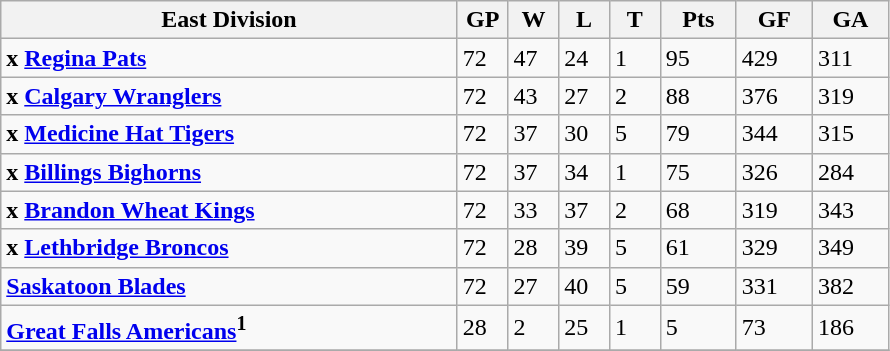<table class="wikitable">
<tr>
<th width="45%">East Division</th>
<th width="5%">GP</th>
<th width="5%">W</th>
<th width="5%">L</th>
<th width="5%">T</th>
<th width="7.5%">Pts</th>
<th width="7.5%">GF</th>
<th width="7.5%">GA</th>
</tr>
<tr>
<td><strong>x <a href='#'>Regina Pats</a></strong></td>
<td>72</td>
<td>47</td>
<td>24</td>
<td>1</td>
<td>95</td>
<td>429</td>
<td>311</td>
</tr>
<tr>
<td><strong>x <a href='#'>Calgary Wranglers</a></strong></td>
<td>72</td>
<td>43</td>
<td>27</td>
<td>2</td>
<td>88</td>
<td>376</td>
<td>319</td>
</tr>
<tr>
<td><strong>x <a href='#'>Medicine Hat Tigers</a></strong></td>
<td>72</td>
<td>37</td>
<td>30</td>
<td>5</td>
<td>79</td>
<td>344</td>
<td>315</td>
</tr>
<tr>
<td><strong>x <a href='#'>Billings Bighorns</a></strong></td>
<td>72</td>
<td>37</td>
<td>34</td>
<td>1</td>
<td>75</td>
<td>326</td>
<td>284</td>
</tr>
<tr>
<td><strong>x <a href='#'>Brandon Wheat Kings</a></strong></td>
<td>72</td>
<td>33</td>
<td>37</td>
<td>2</td>
<td>68</td>
<td>319</td>
<td>343</td>
</tr>
<tr>
<td><strong>x <a href='#'>Lethbridge Broncos</a></strong></td>
<td>72</td>
<td>28</td>
<td>39</td>
<td>5</td>
<td>61</td>
<td>329</td>
<td>349</td>
</tr>
<tr>
<td><strong><a href='#'>Saskatoon Blades</a></strong></td>
<td>72</td>
<td>27</td>
<td>40</td>
<td>5</td>
<td>59</td>
<td>331</td>
<td>382</td>
</tr>
<tr>
<td><strong><a href='#'>Great Falls Americans</a><sup>1</sup></strong></td>
<td>28</td>
<td>2</td>
<td>25</td>
<td>1</td>
<td>5</td>
<td>73</td>
<td>186</td>
</tr>
<tr>
</tr>
</table>
